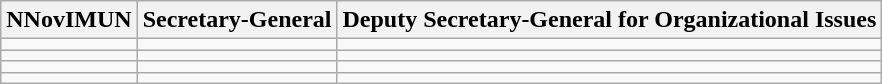<table class="wikitable">
<tr>
<th>NNovIMUN</th>
<th>Secretary-General</th>
<th>Deputy Secretary-General for Organizational Issues</th>
</tr>
<tr>
<td></td>
<td></td>
<td></td>
</tr>
<tr>
<td></td>
<td></td>
<td></td>
</tr>
<tr>
<td></td>
<td></td>
<td></td>
</tr>
<tr>
<td></td>
<td></td>
<td></td>
</tr>
</table>
